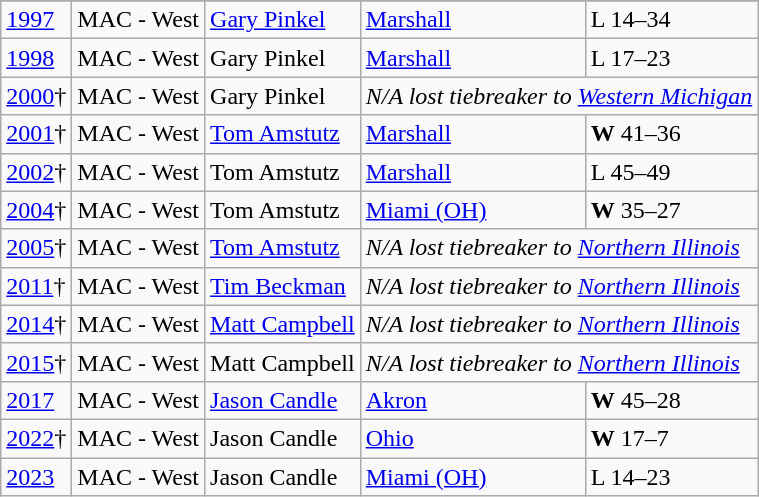<table class="wikitable">
<tr>
</tr>
<tr>
<td><a href='#'>1997</a></td>
<td>MAC - West</td>
<td><a href='#'>Gary Pinkel</a></td>
<td><a href='#'>Marshall</a></td>
<td>L 14–34</td>
</tr>
<tr>
<td><a href='#'>1998</a></td>
<td>MAC - West</td>
<td>Gary Pinkel</td>
<td><a href='#'>Marshall</a></td>
<td>L 17–23</td>
</tr>
<tr>
<td><a href='#'>2000</a>†</td>
<td>MAC - West</td>
<td>Gary Pinkel</td>
<td colspan="2"><em>N/A lost tiebreaker to <a href='#'>Western Michigan</a></em></td>
</tr>
<tr>
<td><a href='#'>2001</a>†</td>
<td>MAC - West</td>
<td><a href='#'>Tom Amstutz</a></td>
<td><a href='#'>Marshall</a></td>
<td><strong>W</strong> 41–36</td>
</tr>
<tr>
<td><a href='#'>2002</a>†</td>
<td>MAC - West</td>
<td>Tom Amstutz</td>
<td><a href='#'>Marshall</a></td>
<td>L 45–49</td>
</tr>
<tr>
<td><a href='#'>2004</a>†</td>
<td>MAC - West</td>
<td>Tom Amstutz</td>
<td><a href='#'>Miami (OH)</a></td>
<td><strong>W</strong> 35–27</td>
</tr>
<tr>
<td><a href='#'>2005</a>†</td>
<td>MAC - West</td>
<td><a href='#'>Tom Amstutz</a></td>
<td colspan="2"><em>N/A lost tiebreaker to <a href='#'>Northern Illinois</a></em></td>
</tr>
<tr>
<td><a href='#'>2011</a>†</td>
<td>MAC - West</td>
<td><a href='#'>Tim Beckman</a></td>
<td colspan="2"><em>N/A lost tiebreaker to <a href='#'>Northern Illinois</a></em></td>
</tr>
<tr>
<td><a href='#'>2014</a>†</td>
<td>MAC - West</td>
<td><a href='#'>Matt Campbell</a></td>
<td colspan="2"><em>N/A lost tiebreaker to <a href='#'>Northern Illinois</a></em></td>
</tr>
<tr>
<td><a href='#'>2015</a>†</td>
<td>MAC - West</td>
<td>Matt Campbell</td>
<td colspan="2"><em>N/A lost tiebreaker to <a href='#'>Northern Illinois</a></em></td>
</tr>
<tr>
<td><a href='#'>2017</a></td>
<td>MAC - West</td>
<td><a href='#'>Jason Candle</a></td>
<td><a href='#'>Akron</a></td>
<td><strong>W</strong> 45–28</td>
</tr>
<tr>
<td><a href='#'>2022</a>†</td>
<td>MAC - West</td>
<td>Jason Candle</td>
<td><a href='#'>Ohio</a></td>
<td><strong>W</strong> 17–7</td>
</tr>
<tr>
<td><a href='#'>2023</a></td>
<td>MAC - West</td>
<td>Jason Candle</td>
<td><a href='#'>Miami (OH)</a></td>
<td>L 14–23</td>
</tr>
</table>
